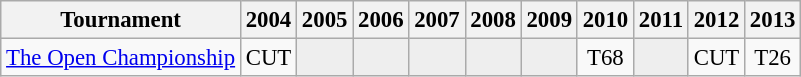<table class="wikitable" style="font-size:95%;text-align:center;">
<tr>
<th>Tournament</th>
<th>2004</th>
<th>2005</th>
<th>2006</th>
<th>2007</th>
<th>2008</th>
<th>2009</th>
<th>2010</th>
<th>2011</th>
<th>2012</th>
<th>2013</th>
</tr>
<tr>
<td align=left><a href='#'>The Open Championship</a></td>
<td>CUT</td>
<td style="background:#eeeeee;"></td>
<td style="background:#eeeeee;"></td>
<td style="background:#eeeeee;"></td>
<td style="background:#eeeeee;"></td>
<td style="background:#eeeeee;"></td>
<td>T68</td>
<td style="background:#eeeeee;"></td>
<td>CUT</td>
<td>T26</td>
</tr>
</table>
